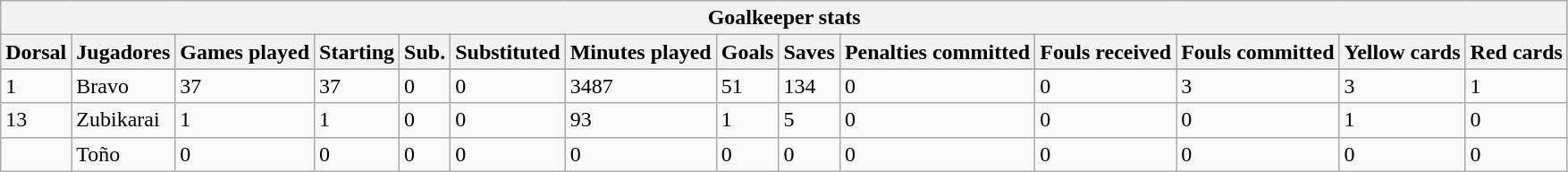<table class="wikitable collapsible collapsed">
<tr>
<th colspan="14"><strong>Goalkeeper stats</strong></th>
</tr>
<tr>
<th>Dorsal</th>
<th>Jugadores</th>
<th>Games played</th>
<th>Starting</th>
<th>Sub.</th>
<th>Substituted</th>
<th>Minutes played</th>
<th>Goals</th>
<th>Saves</th>
<th>Penalties committed</th>
<th>Fouls received</th>
<th>Fouls committed</th>
<th>Yellow cards</th>
<th>Red cards</th>
</tr>
<tr>
</tr>
<tr>
<td>1</td>
<td>Bravo</td>
<td>37</td>
<td>37</td>
<td>0</td>
<td>0</td>
<td>3487</td>
<td>51</td>
<td>134</td>
<td>0</td>
<td>0</td>
<td>3</td>
<td>3</td>
<td>1</td>
</tr>
<tr>
<td>13</td>
<td>Zubikarai</td>
<td>1</td>
<td>1</td>
<td>0</td>
<td>0</td>
<td>93</td>
<td>1</td>
<td>5</td>
<td>0</td>
<td>0</td>
<td>0</td>
<td>1</td>
<td>0</td>
</tr>
<tr>
<td></td>
<td>Toño</td>
<td>0</td>
<td>0</td>
<td>0</td>
<td>0</td>
<td>0</td>
<td>0</td>
<td>0</td>
<td>0</td>
<td>0</td>
<td>0</td>
<td>0</td>
<td>0</td>
</tr>
</table>
